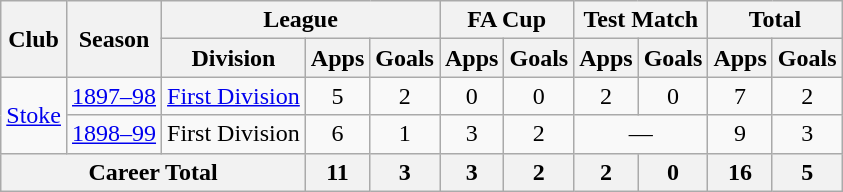<table class="wikitable" style="text-align: center;">
<tr>
<th rowspan="2">Club</th>
<th rowspan="2">Season</th>
<th colspan="3">League</th>
<th colspan="2">FA Cup</th>
<th colspan="2">Test Match</th>
<th colspan="2">Total</th>
</tr>
<tr>
<th>Division</th>
<th>Apps</th>
<th>Goals</th>
<th>Apps</th>
<th>Goals</th>
<th>Apps</th>
<th>Goals</th>
<th>Apps</th>
<th>Goals</th>
</tr>
<tr>
<td rowspan="2"><a href='#'>Stoke</a></td>
<td><a href='#'>1897–98</a></td>
<td><a href='#'>First Division</a></td>
<td>5</td>
<td>2</td>
<td>0</td>
<td>0</td>
<td>2</td>
<td>0</td>
<td>7</td>
<td>2</td>
</tr>
<tr>
<td><a href='#'>1898–99</a></td>
<td>First Division</td>
<td>6</td>
<td>1</td>
<td>3</td>
<td>2</td>
<td colspan=2>—</td>
<td>9</td>
<td>3</td>
</tr>
<tr>
<th colspan="3">Career Total</th>
<th>11</th>
<th>3</th>
<th>3</th>
<th>2</th>
<th>2</th>
<th>0</th>
<th>16</th>
<th>5</th>
</tr>
</table>
